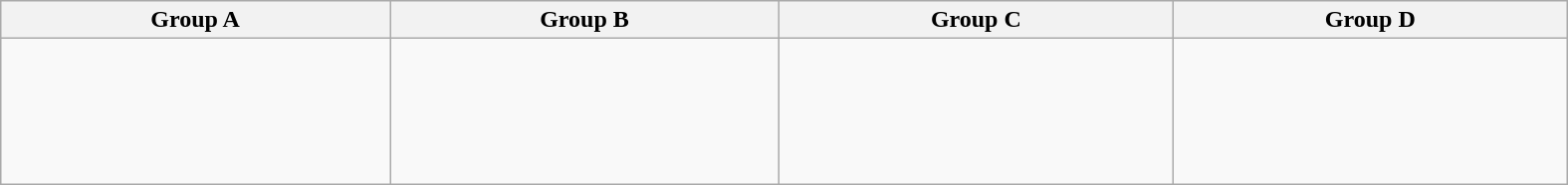<table class="wikitable" width="1050">
<tr>
<th>Group A</th>
<th>Group B</th>
<th>Group C</th>
<th>Group D</th>
</tr>
<tr>
<td><br><br><br><br></td>
<td><br><br><br><br></td>
<td><br><br><br><br><br></td>
<td><br><br><br><br></td>
</tr>
</table>
